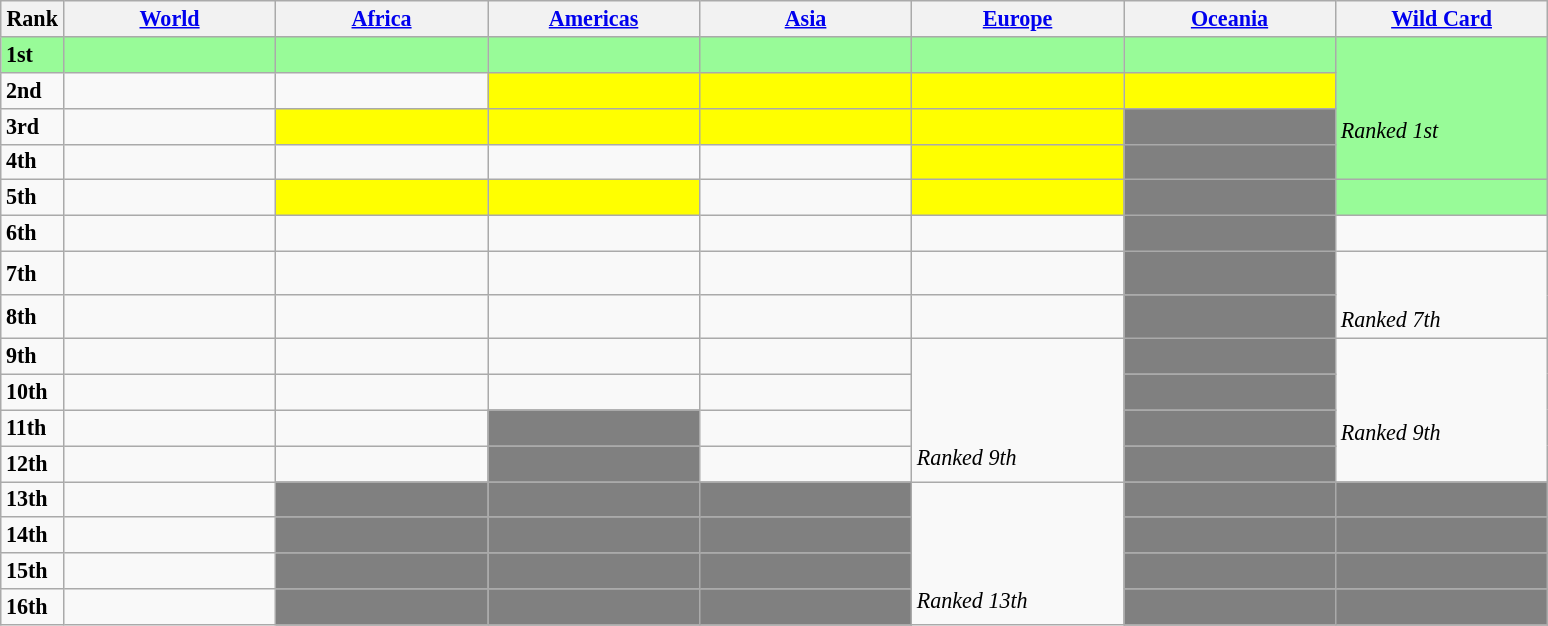<table class=wikitable  style="font-size:92%;">
<tr>
<th width=4%>Rank</th>
<th width=13.5%><a href='#'>World</a></th>
<th width=13.5%><a href='#'>Africa</a></th>
<th width=13.5%><a href='#'>Americas</a></th>
<th width=13.5%><a href='#'>Asia</a></th>
<th width=13.5%><a href='#'>Europe</a></th>
<th width=13.5%><a href='#'>Oceania</a></th>
<th width=13.5%><a href='#'>Wild Card</a></th>
</tr>
<tr bgcolor="#98fb98">
<td><strong>1st</strong></td>
<td></td>
<td></td>
<td></td>
<td></td>
<td></td>
<td></td>
<td rowspan=4 valign=top><br><br><br> <em>Ranked 1st</em></td>
</tr>
<tr>
<td><strong>2nd</strong></td>
<td></td>
<td></td>
<td bgcolor=yellow></td>
<td bgcolor=yellow></td>
<td bgcolor=yellow></td>
<td bgcolor=yellow></td>
</tr>
<tr>
<td><strong>3rd</strong></td>
<td></td>
<td bgcolor=yellow></td>
<td bgcolor=yellow></td>
<td bgcolor=yellow></td>
<td bgcolor=yellow></td>
<td bgcolor=gray></td>
</tr>
<tr>
<td><strong>4th</strong></td>
<td></td>
<td></td>
<td></td>
<td></td>
<td bgcolor=yellow></td>
<td bgcolor=gray></td>
</tr>
<tr>
<td><strong>5th</strong></td>
<td></td>
<td bgcolor=yellow></td>
<td bgcolor=yellow></td>
<td></td>
<td bgcolor=yellow></td>
<td bgcolor=gray></td>
<td bgcolor=#98fb98></td>
</tr>
<tr>
<td><strong>6th</strong></td>
<td></td>
<td></td>
<td></td>
<td></td>
<td></td>
<td bgcolor=gray></td>
<td></td>
</tr>
<tr>
<td><strong>7th</strong></td>
<td></td>
<td></td>
<td></td>
<td></td>
<td></td>
<td bgcolor=gray></td>
<td rowspan=2 valign=top><br><br><em>Ranked 7th</em></td>
</tr>
<tr>
<td><strong>8th</strong></td>
<td></td>
<td></td>
<td></td>
<td></td>
<td></td>
<td bgcolor=gray></td>
</tr>
<tr>
<td><strong>9th</strong></td>
<td></td>
<td></td>
<td></td>
<td></td>
<td rowspan=4 valign=top><br><span></span><br><br><br><em>Ranked 9th</em></td>
<td bgcolor=gray></td>
<td rowspan=4 valign=top><br><br><br> <em>Ranked 9th</em></td>
</tr>
<tr>
<td><strong>10th</strong></td>
<td></td>
<td></td>
<td></td>
<td></td>
<td bgcolor=gray></td>
</tr>
<tr>
<td><strong>11th</strong></td>
<td></td>
<td></td>
<td bgcolor=gray></td>
<td></td>
<td bgcolor=gray></td>
</tr>
<tr>
<td><strong>12th</strong></td>
<td></td>
<td></td>
<td bgcolor=gray></td>
<td></td>
<td bgcolor=gray></td>
</tr>
<tr>
<td><strong>13th</strong></td>
<td></td>
<td bgcolor=gray></td>
<td bgcolor=gray></td>
<td bgcolor=gray></td>
<td rowspan=4 valign=top><br><br><br><br><em>Ranked 13th</em></td>
<td bgcolor=gray></td>
<td bgcolor=gray></td>
</tr>
<tr>
<td><strong>14th</strong></td>
<td></td>
<td bgcolor=gray></td>
<td bgcolor=gray></td>
<td bgcolor=gray></td>
<td bgcolor=gray></td>
<td bgcolor=gray></td>
</tr>
<tr>
<td><strong>15th</strong></td>
<td></td>
<td bgcolor=gray></td>
<td bgcolor=gray></td>
<td bgcolor=gray></td>
<td bgcolor=gray></td>
<td bgcolor=gray></td>
</tr>
<tr>
<td><strong>16th</strong></td>
<td></td>
<td bgcolor=gray></td>
<td bgcolor=gray></td>
<td bgcolor=gray></td>
<td bgcolor=gray></td>
<td bgcolor=gray></td>
</tr>
</table>
